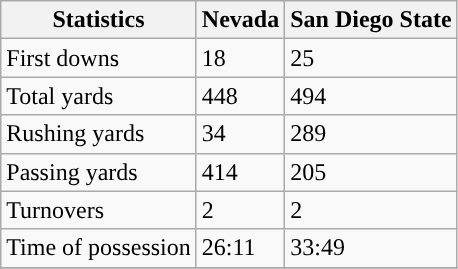<table class="wikitable">
<tr>
<th>Statistics</th>
<th>Nevada</th>
<th>San Diego State</th>
</tr>
<tr>
<td>First downs</td>
<td>18</td>
<td>25</td>
</tr>
<tr>
<td>Total yards</td>
<td>448</td>
<td>494</td>
</tr>
<tr>
<td>Rushing yards</td>
<td>34</td>
<td>289</td>
</tr>
<tr>
<td>Passing yards</td>
<td>414</td>
<td>205</td>
</tr>
<tr>
<td>Turnovers</td>
<td>2</td>
<td>2</td>
</tr>
<tr>
<td>Time of possession</td>
<td>26:11</td>
<td>33:49</td>
</tr>
<tr>
</tr>
</table>
